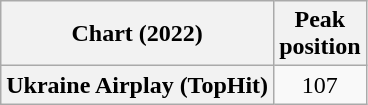<table class="wikitable plainrowheaders" style="text-align:center">
<tr>
<th scope="col">Chart (2022)</th>
<th scope="col">Peak<br>position</th>
</tr>
<tr>
<th scope="row">Ukraine Airplay (TopHit)</th>
<td>107</td>
</tr>
</table>
